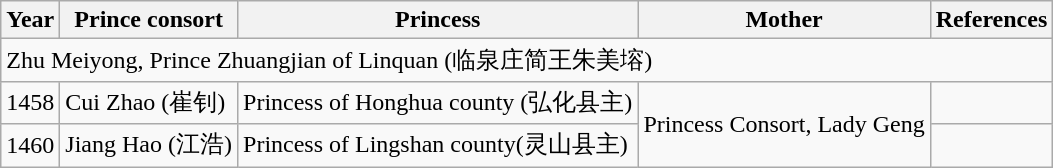<table class="wikitable">
<tr>
<th>Year</th>
<th>Prince consort</th>
<th>Princess</th>
<th>Mother</th>
<th>References</th>
</tr>
<tr>
<td colspan="5">Zhu Meiyong, Prince Zhuangjian of Linquan (临泉庄简王朱美塎)</td>
</tr>
<tr>
<td>1458</td>
<td>Cui Zhao (崔钊)</td>
<td>Princess of Honghua county (弘化县主)</td>
<td rowspan="2">Princess Consort, Lady Geng</td>
<td></td>
</tr>
<tr>
<td>1460</td>
<td>Jiang Hao (江浩)</td>
<td>Princess of Lingshan county(灵山县主)</td>
<td></td>
</tr>
</table>
